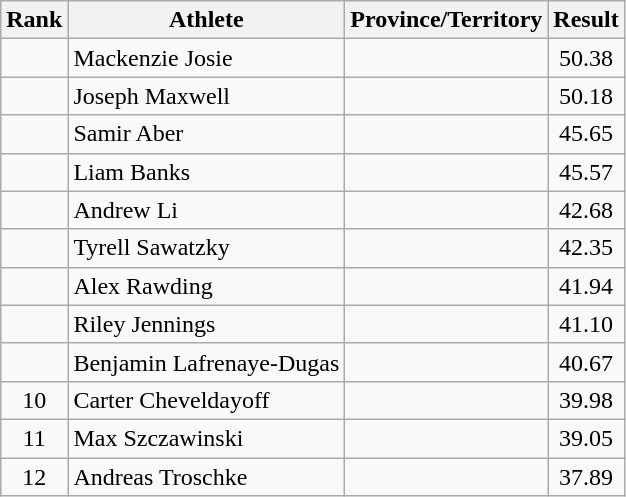<table class="wikitable sortable" style="text-align:center">
<tr>
<th>Rank</th>
<th>Athlete</th>
<th>Province/Territory</th>
<th>Result</th>
</tr>
<tr>
<td></td>
<td align=left>Mackenzie Josie</td>
<td align="left"></td>
<td>50.38</td>
</tr>
<tr>
<td></td>
<td align=left>Joseph Maxwell</td>
<td align="left"></td>
<td>50.18</td>
</tr>
<tr>
<td></td>
<td align=left>Samir Aber</td>
<td align="left"></td>
<td>45.65</td>
</tr>
<tr>
<td></td>
<td align=left>Liam Banks</td>
<td align="left"></td>
<td>45.57</td>
</tr>
<tr>
<td></td>
<td align=left>Andrew Li</td>
<td align="left"></td>
<td>42.68</td>
</tr>
<tr>
<td></td>
<td align=left>Tyrell Sawatzky</td>
<td align="left"></td>
<td>42.35</td>
</tr>
<tr>
<td></td>
<td align=left>Alex Rawding</td>
<td align="left"></td>
<td>41.94</td>
</tr>
<tr>
<td></td>
<td align=left>Riley Jennings</td>
<td align="left"></td>
<td>41.10</td>
</tr>
<tr>
<td></td>
<td align=left>Benjamin Lafrenaye-Dugas</td>
<td align="left"></td>
<td>40.67</td>
</tr>
<tr>
<td>10</td>
<td align=left>Carter Cheveldayoff</td>
<td align="left"></td>
<td>39.98</td>
</tr>
<tr>
<td>11</td>
<td align=left>Max Szczawinski</td>
<td align="left"></td>
<td>39.05</td>
</tr>
<tr>
<td>12</td>
<td align=left>Andreas Troschke</td>
<td align="left"></td>
<td>37.89</td>
</tr>
</table>
